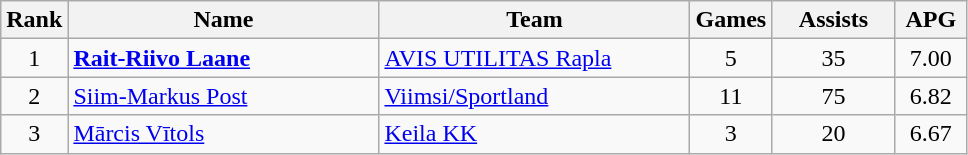<table class="wikitable" style="text-align: center;">
<tr>
<th>Rank</th>
<th width=200>Name</th>
<th width=200>Team</th>
<th>Games</th>
<th width=75>Assists</th>
<th width=40>APG</th>
</tr>
<tr>
<td>1</td>
<td align="left"> <strong><a href='#'>Rait-Riivo Laane</a></strong></td>
<td align="left"><a href='#'>AVIS UTILITAS Rapla</a></td>
<td>5</td>
<td>35</td>
<td>7.00</td>
</tr>
<tr>
<td>2</td>
<td align="left"> <a href='#'>Siim-Markus Post</a></td>
<td align="left"><a href='#'>Viimsi/Sportland</a></td>
<td>11</td>
<td>75</td>
<td>6.82</td>
</tr>
<tr>
<td>3</td>
<td align="left"> <a href='#'>Mārcis Vītols</a></td>
<td align="left"><a href='#'>Keila KK</a></td>
<td>3</td>
<td>20</td>
<td>6.67</td>
</tr>
</table>
